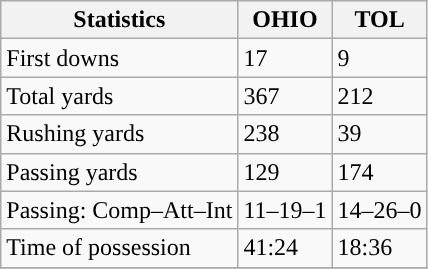<table class="wikitable" style="float: left;">
<tr>
<th>Statistics</th>
<th>OHIO</th>
<th>TOL</th>
</tr>
<tr>
<td>First downs</td>
<td>17</td>
<td>9</td>
</tr>
<tr>
<td>Total yards</td>
<td>367</td>
<td>212</td>
</tr>
<tr>
<td>Rushing yards</td>
<td>238</td>
<td>39</td>
</tr>
<tr>
<td>Passing yards</td>
<td>129</td>
<td>174</td>
</tr>
<tr>
<td>Passing: Comp–Att–Int</td>
<td>11–19–1</td>
<td>14–26–0</td>
</tr>
<tr>
<td>Time of possession</td>
<td>41:24</td>
<td>18:36</td>
</tr>
<tr>
</tr>
</table>
